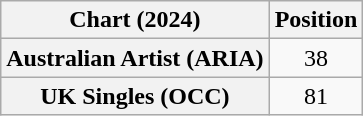<table class="wikitable sortable plainrowheaders" style="text-align:center">
<tr>
<th scope="col">Chart (2024)</th>
<th scope="col">Position</th>
</tr>
<tr>
<th scope="row">Australian Artist (ARIA)</th>
<td>38</td>
</tr>
<tr>
<th scope="row">UK Singles (OCC)</th>
<td>81</td>
</tr>
</table>
